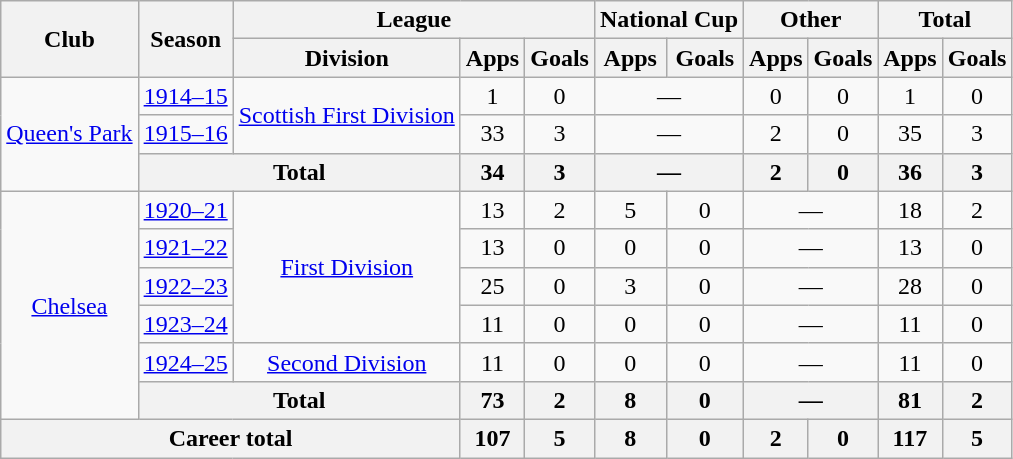<table class="wikitable" style="text-align: center;">
<tr>
<th rowspan="2">Club</th>
<th rowspan="2">Season</th>
<th colspan="3">League</th>
<th colspan="2">National Cup</th>
<th colspan="2">Other</th>
<th colspan="2">Total</th>
</tr>
<tr>
<th>Division</th>
<th>Apps</th>
<th>Goals</th>
<th>Apps</th>
<th>Goals</th>
<th>Apps</th>
<th>Goals</th>
<th>Apps</th>
<th>Goals</th>
</tr>
<tr>
<td rowspan="3"><a href='#'>Queen's Park</a></td>
<td><a href='#'>1914–15</a></td>
<td rowspan="2"><a href='#'>Scottish First Division</a></td>
<td>1</td>
<td>0</td>
<td colspan="2">—</td>
<td>0</td>
<td>0</td>
<td>1</td>
<td>0</td>
</tr>
<tr>
<td><a href='#'>1915–16</a></td>
<td>33</td>
<td>3</td>
<td colspan="2">—</td>
<td>2</td>
<td>0</td>
<td>35</td>
<td>3</td>
</tr>
<tr>
<th colspan="2">Total</th>
<th>34</th>
<th>3</th>
<th colspan="2">—</th>
<th>2</th>
<th>0</th>
<th>36</th>
<th>3</th>
</tr>
<tr>
<td rowspan="6"><a href='#'>Chelsea</a></td>
<td><a href='#'>1920–21</a></td>
<td rowspan="4"><a href='#'>First Division</a></td>
<td>13</td>
<td>2</td>
<td>5</td>
<td>0</td>
<td colspan="2">—</td>
<td>18</td>
<td>2</td>
</tr>
<tr>
<td><a href='#'>1921–22</a></td>
<td>13</td>
<td>0</td>
<td>0</td>
<td>0</td>
<td colspan="2">—</td>
<td>13</td>
<td>0</td>
</tr>
<tr>
<td><a href='#'>1922–23</a></td>
<td>25</td>
<td>0</td>
<td>3</td>
<td>0</td>
<td colspan="2">—</td>
<td>28</td>
<td>0</td>
</tr>
<tr>
<td><a href='#'>1923–24</a></td>
<td>11</td>
<td>0</td>
<td>0</td>
<td>0</td>
<td colspan="2">—</td>
<td>11</td>
<td>0</td>
</tr>
<tr>
<td><a href='#'>1924–25</a></td>
<td><a href='#'>Second Division</a></td>
<td>11</td>
<td>0</td>
<td>0</td>
<td>0</td>
<td colspan="2">—</td>
<td>11</td>
<td>0</td>
</tr>
<tr>
<th colspan="2">Total</th>
<th>73</th>
<th>2</th>
<th>8</th>
<th>0</th>
<th colspan="2">—</th>
<th>81</th>
<th>2</th>
</tr>
<tr>
<th colspan="3">Career total</th>
<th>107</th>
<th>5</th>
<th>8</th>
<th>0</th>
<th>2</th>
<th>0</th>
<th>117</th>
<th>5</th>
</tr>
</table>
